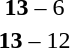<table style="text-align:center">
<tr>
<th width=200></th>
<th width=100></th>
<th width=200></th>
</tr>
<tr>
<td align=right><strong></strong></td>
<td><strong>13</strong> – 6</td>
<td align=left></td>
</tr>
<tr>
<td align=right><strong></strong></td>
<td><strong>13</strong> – 12</td>
<td align=left></td>
</tr>
</table>
